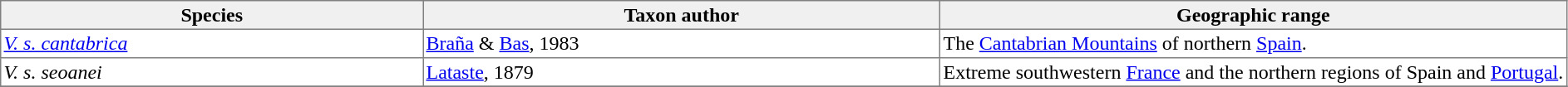<table cellspacing=0 cellpadding=2 border=1 style="border-collapse: collapse;">
<tr>
<th bgcolor="#f0f0f0">Species</th>
<th bgcolor="#f0f0f0">Taxon author</th>
<th bgcolor="#f0f0f0">Geographic range</th>
</tr>
<tr>
<td><em><a href='#'>V. s. cantabrica</a></em></td>
<td><a href='#'>Braña</a> & <a href='#'>Bas</a>, 1983</td>
<td style="width:40%">The <a href='#'>Cantabrian Mountains</a> of northern <a href='#'>Spain</a>.</td>
</tr>
<tr>
<td><em>V. s. seoanei</em></td>
<td><a href='#'>Lataste</a>, 1879</td>
<td>Extreme southwestern <a href='#'>France</a> and the northern regions of Spain and <a href='#'>Portugal</a>.</td>
</tr>
<tr>
</tr>
</table>
